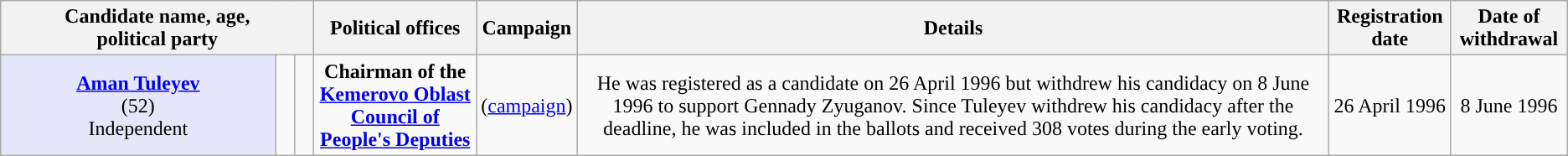<table class="wikitable" style="text-align:center;">
<tr>
<th colspan="3" style="width:20%;">Candidate name, age,<br>political party</th>
<th>Political offices</th>
<th>Campaign</th>
<th style="width:48%;">Details</th>
<th>Registration date</th>
<th>Date of withdrawal</th>
</tr>
<tr>
<td style="background:lavender;"><strong><a href='#'>Aman Tuleyev</a></strong><br>(52)<br>Independent</td>
<td></td>
<td style="background-color:"></td>
<td><strong>Chairman of the <a href='#'>Kemerovo Oblast Council of People's Deputies</a></strong></td>
<td>(<a href='#'>campaign</a>)</td>
<td>He was registered as a candidate on 26 April 1996 but withdrew his candidacy on 8 June 1996 to support Gennady Zyuganov. Since Tuleyev withdrew his candidacy after the deadline, he was included in the ballots and received 308 votes during the early voting.</td>
<td>26 April 1996</td>
<td>8 June 1996</td>
</tr>
</table>
